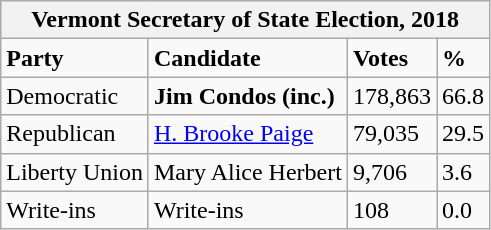<table class="wikitable">
<tr>
<th colspan="4">Vermont Secretary of State Election, 2018</th>
</tr>
<tr>
<td><strong>Party</strong></td>
<td><strong>Candidate</strong></td>
<td><strong>Votes</strong></td>
<td><strong>%</strong></td>
</tr>
<tr>
<td>Democratic</td>
<td><strong>Jim Condos (inc.)</strong></td>
<td>178,863</td>
<td>66.8</td>
</tr>
<tr>
<td>Republican</td>
<td><a href='#'>H. Brooke Paige</a></td>
<td>79,035</td>
<td>29.5</td>
</tr>
<tr>
<td>Liberty Union</td>
<td>Mary Alice Herbert</td>
<td>9,706</td>
<td>3.6</td>
</tr>
<tr>
<td>Write-ins</td>
<td>Write-ins</td>
<td>108</td>
<td>0.0</td>
</tr>
</table>
